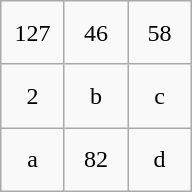<table class="wikitable" style="margin-left:auto;margin-right:auto;text-align:center;table-layout:fixed;width:8em;height:8em;">
<tr>
<td>127</td>
<td>46</td>
<td>58</td>
</tr>
<tr>
<td>2</td>
<td>b</td>
<td>c</td>
</tr>
<tr>
<td>a</td>
<td>82</td>
<td>d</td>
</tr>
</table>
